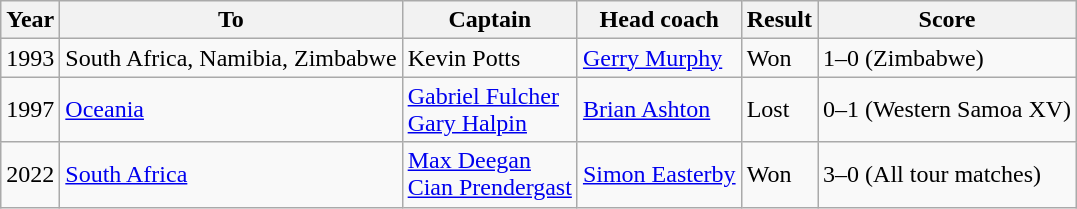<table class="wikitable" style="align:center;">
<tr>
<th>Year</th>
<th>To</th>
<th>Captain</th>
<th>Head coach</th>
<th>Result</th>
<th>Score</th>
</tr>
<tr>
<td>1993</td>
<td>South Africa, Namibia, Zimbabwe</td>
<td> Kevin Potts</td>
<td><a href='#'>Gerry Murphy</a></td>
<td>Won</td>
<td>1–0 (Zimbabwe)</td>
</tr>
<tr>
<td>1997</td>
<td><a href='#'>Oceania</a></td>
<td><a href='#'>Gabriel Fulcher</a> <br>  <a href='#'>Gary Halpin</a></td>
<td><a href='#'>Brian Ashton</a></td>
<td>Lost</td>
<td>0–1 (Western Samoa XV)</td>
</tr>
<tr>
<td>2022</td>
<td><a href='#'>South Africa</a></td>
<td><a href='#'>Max Deegan</a> <br> <a href='#'>Cian Prendergast</a></td>
<td><a href='#'>Simon Easterby</a></td>
<td>Won</td>
<td>3–0 (All tour matches)</td>
</tr>
</table>
